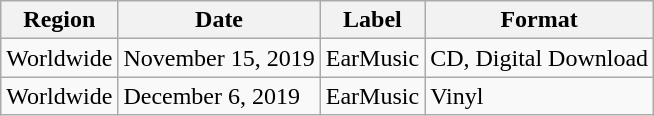<table class="wikitable">
<tr>
<th>Region</th>
<th>Date</th>
<th>Label</th>
<th>Format</th>
</tr>
<tr>
<td>Worldwide</td>
<td>November 15, 2019</td>
<td>EarMusic</td>
<td>CD, Digital Download</td>
</tr>
<tr>
<td>Worldwide</td>
<td>December 6, 2019</td>
<td>EarMusic</td>
<td>Vinyl</td>
</tr>
</table>
